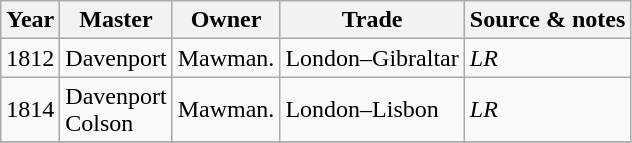<table class=" wikitable">
<tr>
<th>Year</th>
<th>Master</th>
<th>Owner</th>
<th>Trade</th>
<th>Source & notes</th>
</tr>
<tr>
<td>1812</td>
<td>Davenport</td>
<td>Mawman.</td>
<td>London–Gibraltar</td>
<td><em>LR</em></td>
</tr>
<tr>
<td>1814</td>
<td>Davenport<br>Colson</td>
<td>Mawman.</td>
<td>London–Lisbon</td>
<td><em>LR</em></td>
</tr>
<tr>
</tr>
</table>
